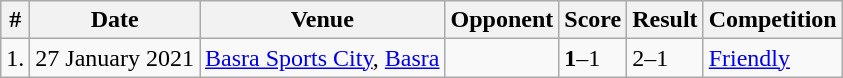<table class="wikitable">
<tr>
<th>#</th>
<th>Date</th>
<th>Venue</th>
<th>Opponent</th>
<th>Score</th>
<th>Result</th>
<th>Competition</th>
</tr>
<tr>
<td>1.</td>
<td>27 January 2021</td>
<td rowspan=1><a href='#'>Basra Sports City</a>, <a href='#'>Basra</a></td>
<td></td>
<td><strong>1</strong>–1</td>
<td>2–1</td>
<td><a href='#'>Friendly</a></td>
</tr>
</table>
